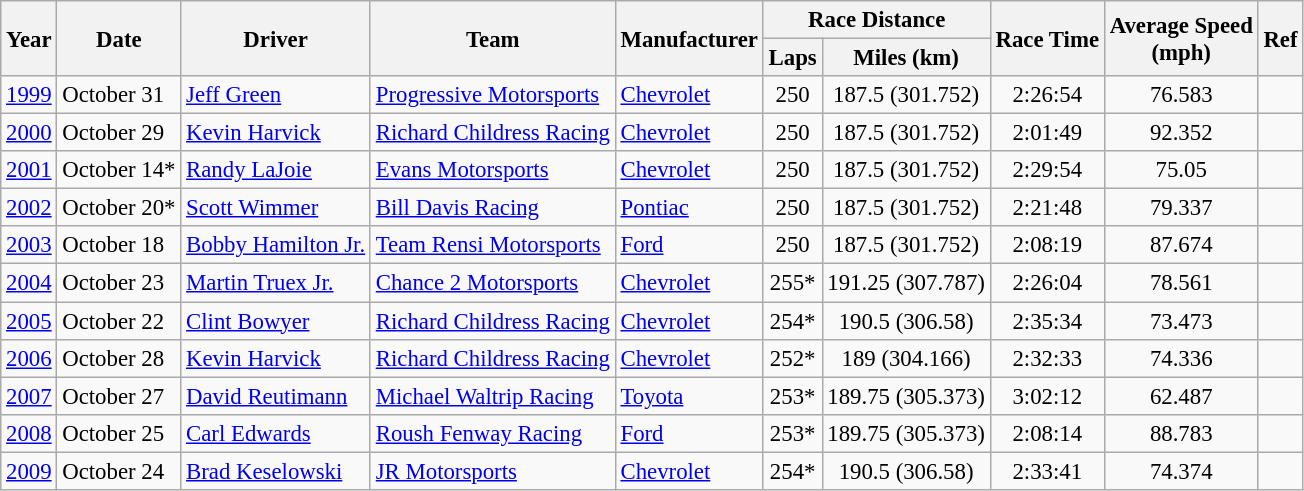<table class="wikitable" style="font-size: 95%;">
<tr>
<th rowspan="2">Year</th>
<th rowspan="2">Date</th>
<th rowspan="2">Driver</th>
<th rowspan="2">Team</th>
<th rowspan="2">Manufacturer</th>
<th colspan="2">Race Distance</th>
<th rowspan="2">Race Time</th>
<th rowspan="2">Average Speed<br>(mph)</th>
<th rowspan="2">Ref</th>
</tr>
<tr>
<th>Laps</th>
<th>Miles (km)</th>
</tr>
<tr>
<td><a href='#'>1999</a></td>
<td>October 31</td>
<td><a href='#'>Jeff Green</a></td>
<td><a href='#'>Progressive Motorsports</a></td>
<td><a href='#'>Chevrolet</a></td>
<td align="center">250</td>
<td align="center">187.5 (301.752)</td>
<td align="center">2:26:54</td>
<td align="center">76.583</td>
<td align="center"></td>
</tr>
<tr>
<td><a href='#'>2000</a></td>
<td>October 29</td>
<td><a href='#'>Kevin Harvick</a></td>
<td><a href='#'>Richard Childress Racing</a></td>
<td><a href='#'>Chevrolet</a></td>
<td align="center">250</td>
<td align="center">187.5 (301.752)</td>
<td align="center">2:01:49</td>
<td align="center">92.352</td>
<td align="center"></td>
</tr>
<tr>
<td><a href='#'>2001</a></td>
<td>October 14*</td>
<td><a href='#'>Randy LaJoie</a></td>
<td><a href='#'>Evans Motorsports</a></td>
<td><a href='#'>Chevrolet</a></td>
<td align="center">250</td>
<td align="center">187.5 (301.752)</td>
<td align="center">2:29:54</td>
<td align="center">75.05</td>
<td align="center"></td>
</tr>
<tr>
<td><a href='#'>2002</a></td>
<td>October 20*</td>
<td><a href='#'>Scott Wimmer</a></td>
<td><a href='#'>Bill Davis Racing</a></td>
<td><a href='#'>Pontiac</a></td>
<td align="center">250</td>
<td align="center">187.5 (301.752)</td>
<td align="center">2:21:48</td>
<td align="center">79.337</td>
<td align="center"></td>
</tr>
<tr>
<td><a href='#'>2003</a></td>
<td>October 18</td>
<td><a href='#'>Bobby Hamilton Jr.</a></td>
<td><a href='#'>Team Rensi Motorsports</a></td>
<td><a href='#'>Ford</a></td>
<td align="center">250</td>
<td align="center">187.5 (301.752)</td>
<td align="center">2:08:19</td>
<td align="center">87.674</td>
<td align="center"></td>
</tr>
<tr>
<td><a href='#'>2004</a></td>
<td>October 23</td>
<td><a href='#'>Martin Truex Jr.</a></td>
<td><a href='#'>Chance 2 Motorsports</a></td>
<td><a href='#'>Chevrolet</a></td>
<td align="center">255*</td>
<td align="center">191.25 (307.787)</td>
<td align="center">2:26:04</td>
<td align="center">78.561</td>
<td align="center"></td>
</tr>
<tr>
<td><a href='#'>2005</a></td>
<td>October 22</td>
<td><a href='#'>Clint Bowyer</a></td>
<td><a href='#'>Richard Childress Racing</a></td>
<td><a href='#'>Chevrolet</a></td>
<td align="center">254*</td>
<td align="center">190.5 (306.58)</td>
<td align="center">2:35:34</td>
<td align="center">73.473</td>
<td align="center"></td>
</tr>
<tr>
<td><a href='#'>2006</a></td>
<td>October 28</td>
<td><a href='#'>Kevin Harvick</a></td>
<td><a href='#'>Richard Childress Racing</a></td>
<td><a href='#'>Chevrolet</a></td>
<td align="center">252*</td>
<td align="center">189 (304.166)</td>
<td align="center">2:32:33</td>
<td align="center">74.336</td>
<td align="center"></td>
</tr>
<tr>
<td><a href='#'>2007</a></td>
<td>October 27</td>
<td><a href='#'>David Reutimann</a></td>
<td><a href='#'>Michael Waltrip Racing</a></td>
<td><a href='#'>Toyota</a></td>
<td align="center">253*</td>
<td align="center">189.75 (305.373)</td>
<td align="center">3:02:12</td>
<td align="center">62.487</td>
<td align="center"></td>
</tr>
<tr>
<td><a href='#'>2008</a></td>
<td>October 25</td>
<td><a href='#'>Carl Edwards</a></td>
<td><a href='#'>Roush Fenway Racing</a></td>
<td><a href='#'>Ford</a></td>
<td align="center">253*</td>
<td align="center">189.75 (305.373)</td>
<td align="center">2:08:14</td>
<td align="center">88.783</td>
<td align="center"></td>
</tr>
<tr>
<td><a href='#'>2009</a></td>
<td>October 24</td>
<td><a href='#'>Brad Keselowski</a></td>
<td><a href='#'>JR Motorsports</a></td>
<td><a href='#'>Chevrolet</a></td>
<td align="center">254*</td>
<td align="center">190.5 (306.58)</td>
<td align="center">2:33:41</td>
<td align="center">74.374</td>
<td align="center"></td>
</tr>
</table>
